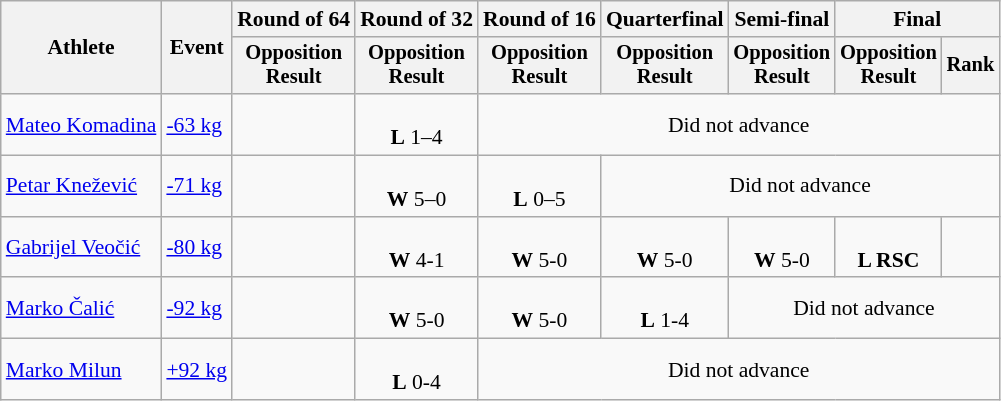<table class=wikitable style=font-size:90%;text-align:center>
<tr>
<th rowspan=2>Athlete</th>
<th rowspan=2>Event</th>
<th>Round of 64</th>
<th>Round of 32</th>
<th>Round of 16</th>
<th>Quarterfinal</th>
<th>Semi-final</th>
<th colspan=2>Final</th>
</tr>
<tr style=font-size:95%>
<th>Opposition<br>Result</th>
<th>Opposition<br>Result</th>
<th>Opposition<br>Result</th>
<th>Opposition<br>Result</th>
<th>Opposition<br>Result</th>
<th>Opposition<br>Result</th>
<th>Rank</th>
</tr>
<tr>
<td align="left"><a href='#'>Mateo Komadina</a></td>
<td align="left"><a href='#'>-63 kg</a></td>
<td></td>
<td><br><strong>L</strong> 1–4</td>
<td colspan="5">Did not advance</td>
</tr>
<tr>
<td align="left"><a href='#'>Petar Knežević</a></td>
<td align="left"><a href='#'>-71 kg</a></td>
<td></td>
<td><br><strong>W</strong> 5–0</td>
<td><br><strong>L</strong> 0–5</td>
<td colspan="4">Did not advance</td>
</tr>
<tr>
<td align="left"><a href='#'>Gabrijel Veočić</a></td>
<td align="left"><a href='#'>-80 kg</a></td>
<td></td>
<td><br><strong>W</strong> 4-1</td>
<td><br><strong>W</strong> 5-0</td>
<td><br><strong>W</strong> 5-0</td>
<td><br><strong>W</strong> 5-0</td>
<td><br><strong>L RSC</strong></td>
<td></td>
</tr>
<tr>
<td align="left"><a href='#'>Marko Čalić</a></td>
<td align="left"><a href='#'>-92 kg</a></td>
<td></td>
<td><br><strong>W</strong> 5-0</td>
<td><br><strong>W</strong> 5-0</td>
<td><br><strong>L</strong> 1-4</td>
<td colspan="3">Did not advance</td>
</tr>
<tr>
<td align="left"><a href='#'>Marko Milun</a></td>
<td align="left"><a href='#'>+92 kg</a></td>
<td></td>
<td><br><strong>L</strong> 0-4</td>
<td colspan="5">Did not advance</td>
</tr>
</table>
